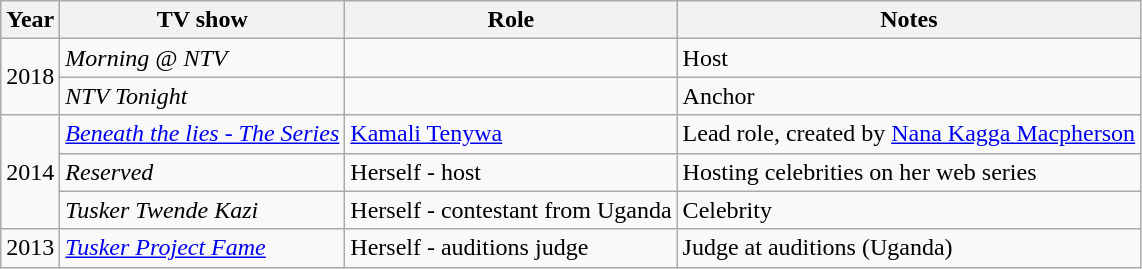<table class="wikitable">
<tr>
<th>Year</th>
<th>TV show</th>
<th>Role</th>
<th>Notes</th>
</tr>
<tr>
<td rowspan="2">2018</td>
<td><em>Morning @ NTV</em></td>
<td></td>
<td>Host</td>
</tr>
<tr>
<td><em>NTV Tonight</em></td>
<td></td>
<td>Anchor</td>
</tr>
<tr>
<td rowspan="3">2014</td>
<td><em><a href='#'>Beneath the lies - The Series</a></em></td>
<td><a href='#'>Kamali Tenywa</a></td>
<td>Lead role, created by <a href='#'>Nana Kagga Macpherson</a></td>
</tr>
<tr>
<td><em>Reserved</em></td>
<td>Herself - host</td>
<td>Hosting celebrities on her web series</td>
</tr>
<tr>
<td><em>Tusker Twende Kazi</em></td>
<td>Herself - contestant from Uganda</td>
<td>Celebrity</td>
</tr>
<tr>
<td>2013</td>
<td><em><a href='#'>Tusker Project Fame</a></em></td>
<td>Herself - auditions judge</td>
<td>Judge at auditions (Uganda)</td>
</tr>
</table>
